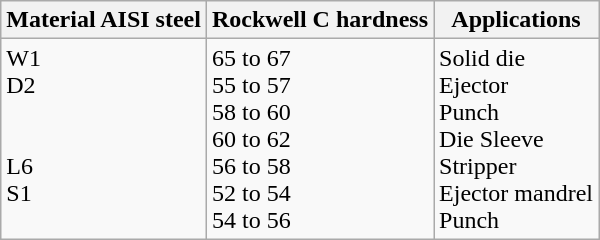<table class="wikitable">
<tr>
<th>Material AISI steel</th>
<th>Rockwell C hardness</th>
<th>Applications</th>
</tr>
<tr>
<td>W1<br>D2<br><br><br>L6<br> S1<br><br></td>
<td>65 to 67<br>55 to 57<br> 58 to 60<br> 60 to 62<br> 56 to 58<br>52 to 54<br> 54 to 56</td>
<td>Solid die<br> Ejector<br> Punch<br> Die Sleeve<br> Stripper<br> Ejector mandrel<br> Punch</td>
</tr>
</table>
